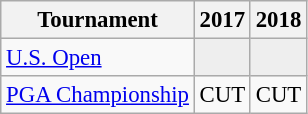<table class="wikitable" style="font-size:95%;text-align:center;">
<tr>
<th>Tournament</th>
<th>2017</th>
<th>2018</th>
</tr>
<tr>
<td align=left><a href='#'>U.S. Open</a></td>
<td style="background:#eeeeee;"></td>
<td style="background:#eeeeee;"></td>
</tr>
<tr>
<td align=left><a href='#'>PGA Championship</a></td>
<td>CUT</td>
<td>CUT</td>
</tr>
</table>
